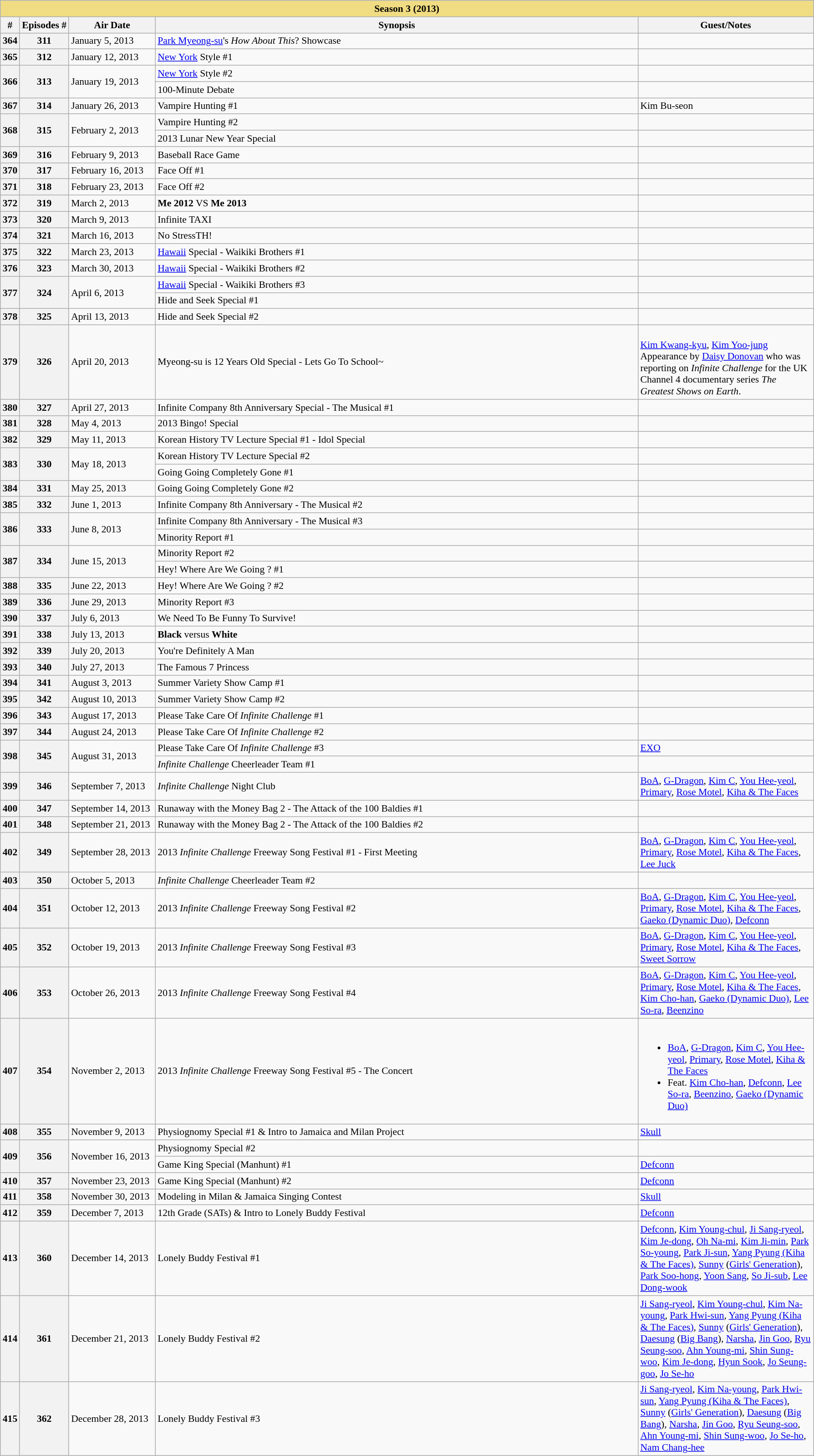<table Class="wikitable" style="font-size: 90%;">
<tr>
<th Colspan="5" style="background:#F0DC82;">Season 3 (2013)</th>
</tr>
<tr>
<th>#</th>
<th>Episodes #</th>
<th width=120>Air Date</th>
<th width=700>Synopsis</th>
<th width=250>Guest/Notes</th>
</tr>
<tr>
<th>364</th>
<th>311</th>
<td>January 5, 2013</td>
<td><a href='#'>Park Myeong-su</a>'s <em>How About This</em>? Showcase</td>
<td></td>
</tr>
<tr>
<th>365</th>
<th>312</th>
<td>January 12, 2013</td>
<td><a href='#'>New York</a> Style #1</td>
<td></td>
</tr>
<tr>
<th rowspan = "2">366</th>
<th rowspan = "2">313</th>
<td rowspan = "2">January 19, 2013</td>
<td><a href='#'>New York</a> Style #2</td>
<td></td>
</tr>
<tr>
<td>100-Minute Debate</td>
<td></td>
</tr>
<tr>
<th>367</th>
<th>314</th>
<td>January 26, 2013</td>
<td>Vampire Hunting #1</td>
<td>Kim Bu-seon</td>
</tr>
<tr>
<th rowspan = "2">368</th>
<th rowspan = "2">315</th>
<td rowspan = "2">February 2, 2013</td>
<td>Vampire Hunting #2</td>
<td></td>
</tr>
<tr>
<td>2013 Lunar New Year Special</td>
<td></td>
</tr>
<tr>
<th>369</th>
<th>316</th>
<td>February 9, 2013</td>
<td>Baseball Race Game</td>
<td></td>
</tr>
<tr>
<th>370</th>
<th>317</th>
<td>February 16, 2013</td>
<td>Face Off #1</td>
<td></td>
</tr>
<tr>
<th>371</th>
<th>318</th>
<td>February 23, 2013</td>
<td>Face Off #2</td>
<td></td>
</tr>
<tr>
<th>372</th>
<th>319</th>
<td>March 2, 2013</td>
<td><strong>Me 2012</strong> VS <strong>Me 2013</strong></td>
<td></td>
</tr>
<tr>
<th>373</th>
<th>320</th>
<td>March 9, 2013</td>
<td>Infinite TAXI</td>
<td></td>
</tr>
<tr>
<th>374</th>
<th>321</th>
<td>March 16, 2013</td>
<td>No StressTH!</td>
<td></td>
</tr>
<tr>
<th>375</th>
<th>322</th>
<td>March 23, 2013</td>
<td><a href='#'>Hawaii</a> Special - Waikiki Brothers #1</td>
<td></td>
</tr>
<tr>
<th>376</th>
<th>323</th>
<td>March 30, 2013</td>
<td><a href='#'>Hawaii</a> Special - Waikiki Brothers #2</td>
<td></td>
</tr>
<tr>
<th rowspan = "2">377</th>
<th rowspan = "2">324</th>
<td rowspan = "2">April 6, 2013</td>
<td><a href='#'>Hawaii</a> Special - Waikiki Brothers #3</td>
<td></td>
</tr>
<tr>
<td>Hide and Seek Special #1</td>
<td></td>
</tr>
<tr>
<th>378</th>
<th>325</th>
<td>April 13, 2013</td>
<td>Hide and Seek Special #2</td>
<td></td>
</tr>
<tr>
<th>379</th>
<th>326</th>
<td>April 20, 2013</td>
<td>Myeong-su is 12 Years Old Special - Lets Go To School~</td>
<td><br><a href='#'>Kim Kwang-kyu</a>, <a href='#'>Kim Yoo-jung</a><br>Appearance by <a href='#'>Daisy Donovan</a> who was reporting on <em>Infinite Challenge</em> for the UK Channel 4 documentary series <em>The Greatest Shows on Earth</em>.</td>
</tr>
<tr>
<th>380</th>
<th>327</th>
<td>April 27, 2013</td>
<td>Infinite Company 8th Anniversary Special - The Musical #1</td>
<td></td>
</tr>
<tr>
<th>381</th>
<th>328</th>
<td>May 4, 2013</td>
<td>2013 Bingo! Special</td>
<td></td>
</tr>
<tr>
<th>382</th>
<th>329</th>
<td>May 11, 2013</td>
<td>Korean History TV Lecture Special #1 - Idol Special</td>
<td></td>
</tr>
<tr>
<th rowspan = "2">383</th>
<th rowspan = "2">330</th>
<td rowspan = "2">May 18, 2013</td>
<td>Korean History TV Lecture Special #2</td>
<td></td>
</tr>
<tr>
<td>Going Going Completely Gone #1</td>
<td></td>
</tr>
<tr>
<th>384</th>
<th>331</th>
<td>May 25, 2013</td>
<td>Going Going Completely Gone #2</td>
<td></td>
</tr>
<tr>
<th>385</th>
<th>332</th>
<td>June 1, 2013</td>
<td>Infinite Company 8th Anniversary - The Musical #2</td>
<td></td>
</tr>
<tr>
<th rowspan = "2">386</th>
<th rowspan = "2">333</th>
<td rowspan = "2">June 8, 2013</td>
<td>Infinite Company 8th Anniversary - The Musical #3</td>
<td></td>
</tr>
<tr>
<td>Minority Report #1</td>
<td></td>
</tr>
<tr>
<th rowspan = "2">387</th>
<th rowspan = "2">334</th>
<td rowspan = "2">June 15, 2013</td>
<td>Minority Report #2</td>
<td></td>
</tr>
<tr>
<td>Hey! Where Are We Going ? #1</td>
<td></td>
</tr>
<tr>
<th>388</th>
<th>335</th>
<td>June 22, 2013</td>
<td>Hey! Where Are We Going ? #2</td>
<td></td>
</tr>
<tr>
<th>389</th>
<th>336</th>
<td>June 29, 2013</td>
<td>Minority Report #3</td>
<td></td>
</tr>
<tr>
<th>390</th>
<th>337</th>
<td>July 6, 2013</td>
<td>We Need To Be Funny To Survive!</td>
<td></td>
</tr>
<tr>
<th>391</th>
<th>338</th>
<td>July 13, 2013</td>
<td><strong>Black</strong> versus <strong>White</strong></td>
<td></td>
</tr>
<tr>
<th>392</th>
<th>339</th>
<td>July 20, 2013</td>
<td>You're Definitely A Man</td>
<td></td>
</tr>
<tr>
<th>393</th>
<th>340</th>
<td>July 27, 2013</td>
<td>The Famous 7 Princess</td>
<td></td>
</tr>
<tr>
<th>394</th>
<th>341</th>
<td>August 3, 2013</td>
<td>Summer Variety Show Camp #1</td>
<td></td>
</tr>
<tr>
<th>395</th>
<th>342</th>
<td>August 10, 2013</td>
<td>Summer Variety Show Camp #2</td>
<td></td>
</tr>
<tr>
<th>396</th>
<th>343</th>
<td>August 17, 2013</td>
<td>Please Take Care Of <em>Infinite Challenge</em> #1</td>
<td></td>
</tr>
<tr>
<th>397</th>
<th>344</th>
<td>August 24, 2013</td>
<td>Please Take Care Of <em>Infinite Challenge</em> #2</td>
<td></td>
</tr>
<tr>
<th rowspan = "2">398</th>
<th rowspan = "2">345</th>
<td rowspan = "2">August 31, 2013</td>
<td>Please Take Care Of <em>Infinite Challenge</em> #3</td>
<td><a href='#'>EXO</a></td>
</tr>
<tr>
<td><em>Infinite Challenge</em> Cheerleader Team #1</td>
<td></td>
</tr>
<tr>
<th>399</th>
<th>346</th>
<td>September 7, 2013</td>
<td><em>Infinite Challenge</em> Night Club</td>
<td><a href='#'>BoA</a>, <a href='#'>G-Dragon</a>, <a href='#'>Kim C</a>, <a href='#'>You Hee-yeol</a>, <a href='#'>Primary</a>, <a href='#'>Rose Motel</a>, <a href='#'>Kiha & The Faces</a></td>
</tr>
<tr>
<th>400</th>
<th>347</th>
<td>September 14, 2013</td>
<td>Runaway with the Money Bag 2 - The Attack of the 100 Baldies #1</td>
<td></td>
</tr>
<tr>
<th>401</th>
<th>348</th>
<td>September 21, 2013</td>
<td>Runaway with the Money Bag 2 - The Attack of the 100 Baldies #2</td>
<td></td>
</tr>
<tr>
<th>402</th>
<th>349</th>
<td>September 28, 2013</td>
<td>2013 <em>Infinite Challenge</em> Freeway Song Festival #1 - First Meeting</td>
<td><a href='#'>BoA</a>, <a href='#'>G-Dragon</a>, <a href='#'>Kim C</a>, <a href='#'>You Hee-yeol</a>, <a href='#'>Primary</a>, <a href='#'>Rose Motel</a>, <a href='#'>Kiha & The Faces</a>, <a href='#'>Lee Juck</a></td>
</tr>
<tr>
<th>403</th>
<th>350</th>
<td>October 5, 2013</td>
<td><em>Infinite Challenge</em> Cheerleader Team #2</td>
<td></td>
</tr>
<tr>
<th>404</th>
<th>351</th>
<td>October 12, 2013</td>
<td>2013 <em>Infinite Challenge</em> Freeway Song Festival #2</td>
<td><a href='#'>BoA</a>, <a href='#'>G-Dragon</a>, <a href='#'>Kim C</a>, <a href='#'>You Hee-yeol</a>, <a href='#'>Primary</a>, <a href='#'>Rose Motel</a>, <a href='#'>Kiha & The Faces</a>, <a href='#'>Gaeko (Dynamic Duo)</a>, <a href='#'>Defconn</a></td>
</tr>
<tr>
<th>405</th>
<th>352</th>
<td>October 19, 2013</td>
<td>2013 <em>Infinite Challenge</em> Freeway Song Festival #3</td>
<td><a href='#'>BoA</a>, <a href='#'>G-Dragon</a>, <a href='#'>Kim C</a>, <a href='#'>You Hee-yeol</a>, <a href='#'>Primary</a>, <a href='#'>Rose Motel</a>, <a href='#'>Kiha & The Faces</a>, <a href='#'>Sweet Sorrow</a></td>
</tr>
<tr>
<th>406</th>
<th>353</th>
<td>October 26, 2013</td>
<td>2013 <em>Infinite Challenge</em> Freeway Song Festival #4</td>
<td><a href='#'>BoA</a>, <a href='#'>G-Dragon</a>, <a href='#'>Kim C</a>, <a href='#'>You Hee-yeol</a>, <a href='#'>Primary</a>, <a href='#'>Rose Motel</a>, <a href='#'>Kiha & The Faces</a>, <a href='#'>Kim Cho-han</a>, <a href='#'>Gaeko (Dynamic Duo)</a>, <a href='#'>Lee So-ra</a>, <a href='#'>Beenzino</a></td>
</tr>
<tr>
<th>407</th>
<th>354</th>
<td>November 2, 2013</td>
<td>2013 <em>Infinite Challenge</em> Freeway Song Festival #5 - The Concert</td>
<td><br><ul><li><a href='#'>BoA</a>, <a href='#'>G-Dragon</a>, <a href='#'>Kim C</a>, <a href='#'>You Hee-yeol</a>, <a href='#'>Primary</a>, <a href='#'>Rose Motel</a>, <a href='#'>Kiha & The Faces</a></li><li>Feat. <a href='#'>Kim Cho-han</a>, <a href='#'>Defconn</a>, <a href='#'>Lee So-ra</a>, <a href='#'>Beenzino</a>, <a href='#'>Gaeko (Dynamic Duo)</a></li></ul></td>
</tr>
<tr>
<th>408</th>
<th>355</th>
<td>November 9, 2013</td>
<td>Physiognomy Special #1 & Intro to Jamaica and Milan Project</td>
<td><a href='#'>Skull</a></td>
</tr>
<tr>
<th rowspan = "2">409</th>
<th rowspan = "2">356</th>
<td rowspan = "2">November 16, 2013</td>
<td>Physiognomy Special #2</td>
<td></td>
</tr>
<tr>
<td>Game King Special (Manhunt) #1</td>
<td><a href='#'>Defconn</a></td>
</tr>
<tr>
<th>410</th>
<th>357</th>
<td>November 23, 2013</td>
<td>Game King Special (Manhunt) #2</td>
<td><a href='#'>Defconn</a></td>
</tr>
<tr>
<th>411</th>
<th>358</th>
<td>November 30, 2013</td>
<td>Modeling in Milan & Jamaica Singing Contest</td>
<td><a href='#'>Skull</a></td>
</tr>
<tr>
<th>412</th>
<th>359</th>
<td>December 7, 2013</td>
<td>12th Grade (SATs) & Intro to Lonely Buddy Festival</td>
<td><a href='#'>Defconn</a></td>
</tr>
<tr>
<th>413</th>
<th>360</th>
<td>December 14, 2013</td>
<td>Lonely Buddy Festival #1</td>
<td><a href='#'>Defconn</a>, <a href='#'>Kim Young-chul</a>, <a href='#'>Ji Sang-ryeol</a>, <a href='#'>Kim Je-dong</a>, <a href='#'>Oh Na-mi</a>, <a href='#'>Kim Ji-min</a>, <a href='#'>Park So-young</a>, <a href='#'>Park Ji-sun</a>, <a href='#'>Yang Pyung (Kiha & The Faces)</a>, <a href='#'>Sunny</a> (<a href='#'>Girls' Generation</a>), <a href='#'>Park Soo-hong</a>, <a href='#'>Yoon Sang</a>, <a href='#'>So Ji-sub</a>, <a href='#'>Lee Dong-wook</a></td>
</tr>
<tr>
<th>414</th>
<th>361</th>
<td>December 21, 2013</td>
<td>Lonely Buddy Festival #2</td>
<td><a href='#'>Ji Sang-ryeol</a>, <a href='#'>Kim Young-chul</a>, <a href='#'>Kim Na-young</a>, <a href='#'>Park Hwi-sun</a>, <a href='#'>Yang Pyung (Kiha & The Faces)</a>, <a href='#'>Sunny</a> (<a href='#'>Girls' Generation</a>), <a href='#'>Daesung</a> (<a href='#'>Big Bang</a>), <a href='#'>Narsha</a>, <a href='#'>Jin Goo</a>, <a href='#'>Ryu Seung-soo</a>, <a href='#'>Ahn Young-mi</a>, <a href='#'>Shin Sung-woo</a>, <a href='#'>Kim Je-dong</a>, <a href='#'>Hyun Sook</a>, <a href='#'>Jo Seung-goo</a>, <a href='#'>Jo Se-ho</a></td>
</tr>
<tr>
<th>415</th>
<th>362</th>
<td>December 28, 2013</td>
<td>Lonely Buddy Festival #3</td>
<td><a href='#'>Ji Sang-ryeol</a>, <a href='#'>Kim Na-young</a>, <a href='#'>Park Hwi-sun</a>, <a href='#'>Yang Pyung (Kiha & The Faces)</a>, <a href='#'>Sunny</a> (<a href='#'>Girls' Generation</a>), <a href='#'>Daesung</a> (<a href='#'>Big Bang</a>), <a href='#'>Narsha</a>, <a href='#'>Jin Goo</a>, <a href='#'>Ryu Seung-soo</a>, <a href='#'>Ahn Young-mi</a>, <a href='#'>Shin Sung-woo</a>, <a href='#'>Jo Se-ho</a>, <a href='#'>Nam Chang-hee</a></td>
</tr>
</table>
